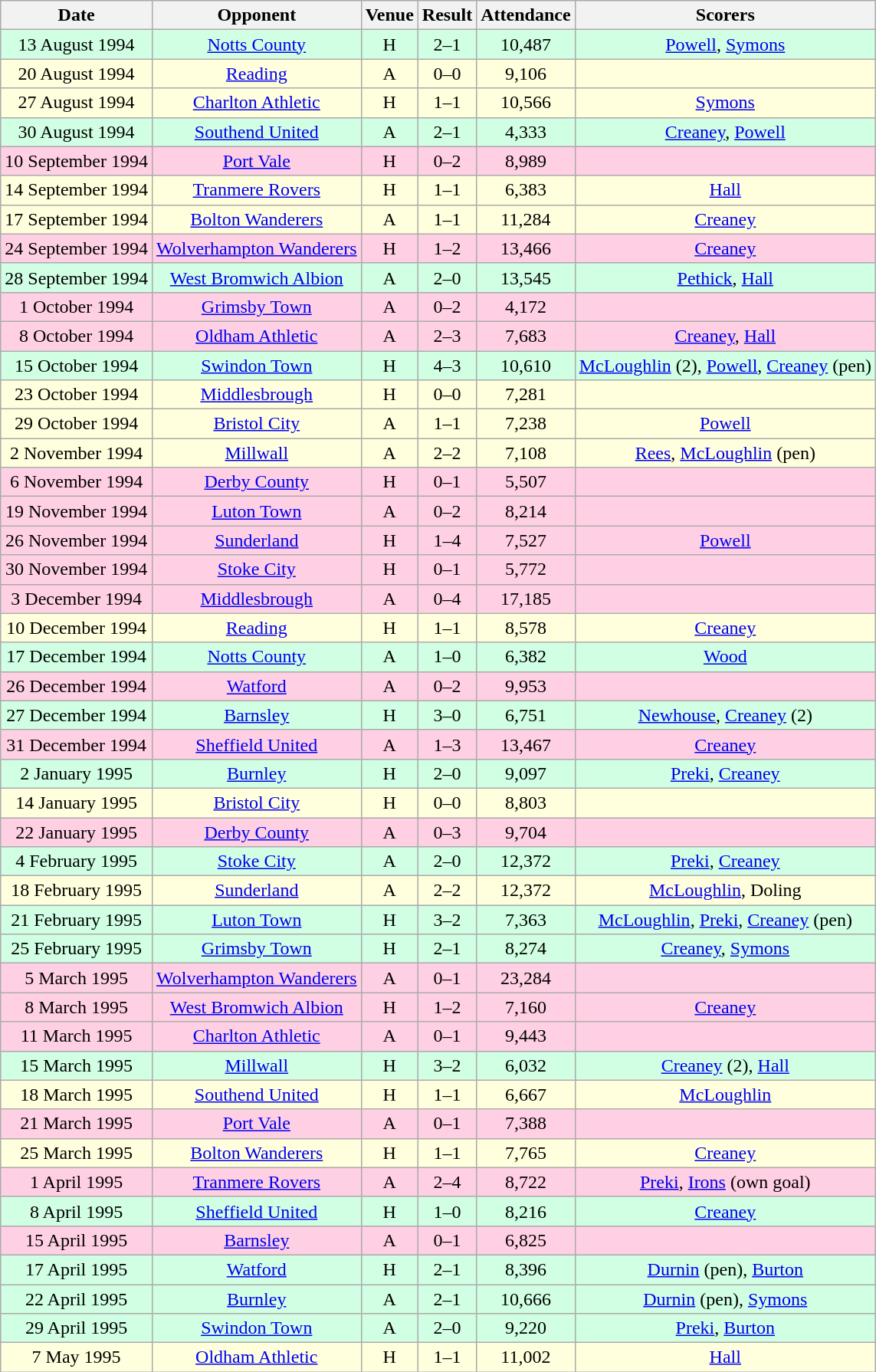<table class="wikitable sortable" style="font-size:100%; text-align:center">
<tr>
<th>Date</th>
<th>Opponent</th>
<th>Venue</th>
<th>Result</th>
<th>Attendance</th>
<th>Scorers</th>
</tr>
<tr style="background-color: #d0ffe3;">
<td>13 August 1994</td>
<td><a href='#'>Notts County</a></td>
<td>H</td>
<td>2–1</td>
<td>10,487</td>
<td><a href='#'>Powell</a>, <a href='#'>Symons</a></td>
</tr>
<tr style="background-color: #ffffdd;">
<td>20 August 1994</td>
<td><a href='#'>Reading</a></td>
<td>A</td>
<td>0–0</td>
<td>9,106</td>
<td></td>
</tr>
<tr style="background-color: #ffffdd;">
<td>27 August 1994</td>
<td><a href='#'>Charlton Athletic</a></td>
<td>H</td>
<td>1–1</td>
<td>10,566</td>
<td><a href='#'>Symons</a></td>
</tr>
<tr style="background-color: #d0ffe3;">
<td>30 August 1994</td>
<td><a href='#'>Southend United</a></td>
<td>A</td>
<td>2–1</td>
<td>4,333</td>
<td><a href='#'>Creaney</a>, <a href='#'>Powell</a></td>
</tr>
<tr style="background-color: #ffd0e3;">
<td>10 September 1994</td>
<td><a href='#'>Port Vale</a></td>
<td>H</td>
<td>0–2</td>
<td>8,989</td>
<td></td>
</tr>
<tr style="background-color: #ffffdd;">
<td>14 September 1994</td>
<td><a href='#'>Tranmere Rovers</a></td>
<td>H</td>
<td>1–1</td>
<td>6,383</td>
<td><a href='#'>Hall</a></td>
</tr>
<tr style="background-color: #ffffdd;">
<td>17 September 1994</td>
<td><a href='#'>Bolton Wanderers</a></td>
<td>A</td>
<td>1–1</td>
<td>11,284</td>
<td><a href='#'>Creaney</a></td>
</tr>
<tr style="background-color: #ffd0e3;">
<td>24 September 1994</td>
<td><a href='#'>Wolverhampton Wanderers</a></td>
<td>H</td>
<td>1–2</td>
<td>13,466</td>
<td><a href='#'>Creaney</a></td>
</tr>
<tr style="background-color: #d0ffe3;">
<td>28 September 1994</td>
<td><a href='#'>West Bromwich Albion</a></td>
<td>A</td>
<td>2–0</td>
<td>13,545</td>
<td><a href='#'>Pethick</a>, <a href='#'>Hall</a></td>
</tr>
<tr style="background-color: #ffd0e3;">
<td>1 October 1994</td>
<td><a href='#'>Grimsby Town</a></td>
<td>A</td>
<td>0–2</td>
<td>4,172</td>
<td></td>
</tr>
<tr style="background-color: #ffd0e3;">
<td>8 October 1994</td>
<td><a href='#'>Oldham Athletic</a></td>
<td>A</td>
<td>2–3</td>
<td>7,683</td>
<td><a href='#'>Creaney</a>, <a href='#'>Hall</a></td>
</tr>
<tr style="background-color: #d0ffe3;">
<td>15 October 1994</td>
<td><a href='#'>Swindon Town</a></td>
<td>H</td>
<td>4–3</td>
<td>10,610</td>
<td><a href='#'>McLoughlin</a> (2), <a href='#'>Powell</a>, <a href='#'>Creaney</a> (pen)</td>
</tr>
<tr style="background-color: #ffffdd;">
<td>23 October 1994</td>
<td><a href='#'>Middlesbrough</a></td>
<td>H</td>
<td>0–0</td>
<td>7,281</td>
<td></td>
</tr>
<tr style="background-color: #ffffdd;">
<td>29 October 1994</td>
<td><a href='#'>Bristol City</a></td>
<td>A</td>
<td>1–1</td>
<td>7,238</td>
<td><a href='#'>Powell</a></td>
</tr>
<tr style="background-color: #ffffdd;">
<td>2 November 1994</td>
<td><a href='#'>Millwall</a></td>
<td>A</td>
<td>2–2</td>
<td>7,108</td>
<td><a href='#'>Rees</a>, <a href='#'>McLoughlin</a> (pen)</td>
</tr>
<tr style="background-color: #ffd0e3;">
<td>6 November 1994</td>
<td><a href='#'>Derby County</a></td>
<td>H</td>
<td>0–1</td>
<td>5,507</td>
<td></td>
</tr>
<tr style="background-color: #ffd0e3;">
<td>19 November 1994</td>
<td><a href='#'>Luton Town</a></td>
<td>A</td>
<td>0–2</td>
<td>8,214</td>
<td></td>
</tr>
<tr style="background-color: #ffd0e3;">
<td>26 November 1994</td>
<td><a href='#'>Sunderland</a></td>
<td>H</td>
<td>1–4</td>
<td>7,527</td>
<td><a href='#'>Powell</a></td>
</tr>
<tr style="background-color: #ffd0e3;">
<td>30 November 1994</td>
<td><a href='#'>Stoke City</a></td>
<td>H</td>
<td>0–1</td>
<td>5,772</td>
<td></td>
</tr>
<tr style="background-color: #ffd0e3;">
<td>3 December 1994</td>
<td><a href='#'>Middlesbrough</a></td>
<td>A</td>
<td>0–4</td>
<td>17,185</td>
<td></td>
</tr>
<tr style="background-color: #ffffdd;">
<td>10 December 1994</td>
<td><a href='#'>Reading</a></td>
<td>H</td>
<td>1–1</td>
<td>8,578</td>
<td><a href='#'>Creaney</a></td>
</tr>
<tr style="background-color: #d0ffe3;">
<td>17 December 1994</td>
<td><a href='#'>Notts County</a></td>
<td>A</td>
<td>1–0</td>
<td>6,382</td>
<td><a href='#'>Wood</a></td>
</tr>
<tr style="background-color: #ffd0e3;">
<td>26 December 1994</td>
<td><a href='#'>Watford</a></td>
<td>A</td>
<td>0–2</td>
<td>9,953</td>
<td></td>
</tr>
<tr style="background-color: #d0ffe3;">
<td>27 December 1994</td>
<td><a href='#'>Barnsley</a></td>
<td>H</td>
<td>3–0</td>
<td>6,751</td>
<td><a href='#'>Newhouse</a>, <a href='#'>Creaney</a> (2)</td>
</tr>
<tr style="background-color: #ffd0e3;">
<td>31 December 1994</td>
<td><a href='#'>Sheffield United</a></td>
<td>A</td>
<td>1–3</td>
<td>13,467</td>
<td><a href='#'>Creaney</a></td>
</tr>
<tr style="background-color: #d0ffe3;">
<td>2 January 1995</td>
<td><a href='#'>Burnley</a></td>
<td>H</td>
<td>2–0</td>
<td>9,097</td>
<td><a href='#'>Preki</a>, <a href='#'>Creaney</a></td>
</tr>
<tr style="background-color: #ffffdd;">
<td>14 January 1995</td>
<td><a href='#'>Bristol City</a></td>
<td>H</td>
<td>0–0</td>
<td>8,803</td>
<td></td>
</tr>
<tr style="background-color: #ffd0e3;">
<td>22 January 1995</td>
<td><a href='#'>Derby County</a></td>
<td>A</td>
<td>0–3</td>
<td>9,704</td>
<td></td>
</tr>
<tr style="background-color: #d0ffe3;">
<td>4 February 1995</td>
<td><a href='#'>Stoke City</a></td>
<td>A</td>
<td>2–0</td>
<td>12,372</td>
<td><a href='#'>Preki</a>, <a href='#'>Creaney</a></td>
</tr>
<tr style="background-color: #ffffdd;">
<td>18 February 1995</td>
<td><a href='#'>Sunderland</a></td>
<td>A</td>
<td>2–2</td>
<td>12,372</td>
<td><a href='#'>McLoughlin</a>, Doling</td>
</tr>
<tr style="background-color: #d0ffe3;">
<td>21 February 1995</td>
<td><a href='#'>Luton Town</a></td>
<td>H</td>
<td>3–2</td>
<td>7,363</td>
<td><a href='#'>McLoughlin</a>, <a href='#'>Preki</a>, <a href='#'>Creaney</a> (pen)</td>
</tr>
<tr style="background-color: #d0ffe3;">
<td>25 February 1995</td>
<td><a href='#'>Grimsby Town</a></td>
<td>H</td>
<td>2–1</td>
<td>8,274</td>
<td><a href='#'>Creaney</a>, <a href='#'>Symons</a></td>
</tr>
<tr style="background-color: #ffd0e3;">
<td>5 March 1995</td>
<td><a href='#'>Wolverhampton Wanderers</a></td>
<td>A</td>
<td>0–1</td>
<td>23,284</td>
<td></td>
</tr>
<tr style="background-color: #ffd0e3;">
<td>8 March 1995</td>
<td><a href='#'>West Bromwich Albion</a></td>
<td>H</td>
<td>1–2</td>
<td>7,160</td>
<td><a href='#'>Creaney</a></td>
</tr>
<tr style="background-color: #ffd0e3;">
<td>11 March 1995</td>
<td><a href='#'>Charlton Athletic</a></td>
<td>A</td>
<td>0–1</td>
<td>9,443</td>
<td></td>
</tr>
<tr style="background-color: #d0ffe3;">
<td>15 March 1995</td>
<td><a href='#'>Millwall</a></td>
<td>H</td>
<td>3–2</td>
<td>6,032</td>
<td><a href='#'>Creaney</a> (2), <a href='#'>Hall</a></td>
</tr>
<tr style="background-color: #ffffdd;">
<td>18 March 1995</td>
<td><a href='#'>Southend United</a></td>
<td>H</td>
<td>1–1</td>
<td>6,667</td>
<td><a href='#'>McLoughlin</a></td>
</tr>
<tr style="background-color: #ffd0e3;">
<td>21 March 1995</td>
<td><a href='#'>Port Vale</a></td>
<td>A</td>
<td>0–1</td>
<td>7,388</td>
<td></td>
</tr>
<tr style="background-color: #ffffdd;">
<td>25 March 1995</td>
<td><a href='#'>Bolton Wanderers</a></td>
<td>H</td>
<td>1–1</td>
<td>7,765</td>
<td><a href='#'>Creaney</a></td>
</tr>
<tr style="background-color: #ffd0e3;">
<td>1 April 1995</td>
<td><a href='#'>Tranmere Rovers</a></td>
<td>A</td>
<td>2–4</td>
<td>8,722</td>
<td><a href='#'>Preki</a>, <a href='#'>Irons</a> (own goal)</td>
</tr>
<tr style="background-color: #d0ffe3;">
<td>8 April 1995</td>
<td><a href='#'>Sheffield United</a></td>
<td>H</td>
<td>1–0</td>
<td>8,216</td>
<td><a href='#'>Creaney</a></td>
</tr>
<tr style="background-color: #ffd0e3;">
<td>15 April 1995</td>
<td><a href='#'>Barnsley</a></td>
<td>A</td>
<td>0–1</td>
<td>6,825</td>
<td></td>
</tr>
<tr style="background-color: #d0ffe3;">
<td>17 April 1995</td>
<td><a href='#'>Watford</a></td>
<td>H</td>
<td>2–1</td>
<td>8,396</td>
<td><a href='#'>Durnin</a> (pen), <a href='#'>Burton</a></td>
</tr>
<tr style="background-color: #d0ffe3;">
<td>22 April 1995</td>
<td><a href='#'>Burnley</a></td>
<td>A</td>
<td>2–1</td>
<td>10,666</td>
<td><a href='#'>Durnin</a> (pen), <a href='#'>Symons</a></td>
</tr>
<tr style="background-color: #d0ffe3;">
<td>29 April 1995</td>
<td><a href='#'>Swindon Town</a></td>
<td>A</td>
<td>2–0</td>
<td>9,220</td>
<td><a href='#'>Preki</a>, <a href='#'>Burton</a></td>
</tr>
<tr style="background-color: #ffffdd;">
<td>7 May 1995</td>
<td><a href='#'>Oldham Athletic</a></td>
<td>H</td>
<td>1–1</td>
<td>11,002</td>
<td><a href='#'>Hall</a></td>
</tr>
</table>
